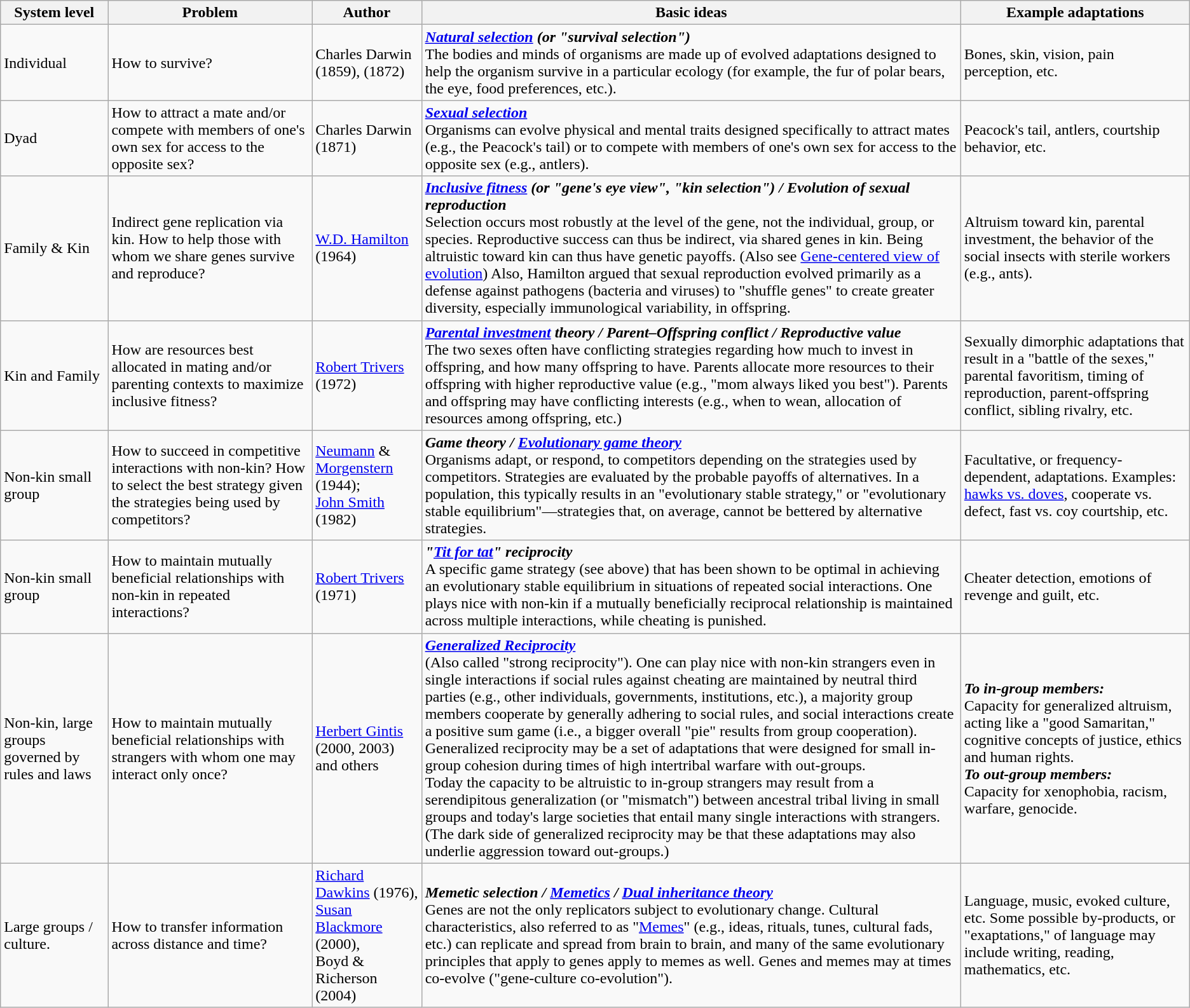<table class="sortable wikitable">
<tr>
<th>System level</th>
<th>Problem</th>
<th>Author</th>
<th>Basic ideas</th>
<th>Example adaptations</th>
</tr>
<tr>
<td>Individual</td>
<td>How to survive?</td>
<td>Charles Darwin (1859), (1872) </td>
<td><strong><em><a href='#'>Natural selection</a> (or "survival selection")</em></strong><br>The bodies and minds of organisms are made up of evolved adaptations designed to help the organism survive in a particular ecology (for example, the fur of polar bears, the eye, food preferences, etc.).</td>
<td>Bones, skin, vision, pain perception, etc.</td>
</tr>
<tr>
<td>Dyad</td>
<td>How to attract a mate and/or compete with members of one's own sex for access to the opposite sex?</td>
<td>Charles Darwin (1871)</td>
<td><strong><em><a href='#'>Sexual selection</a></em></strong><br>Organisms can evolve physical and mental traits designed specifically to attract mates (e.g., the Peacock's tail) or to compete with members of one's own sex for access to the opposite sex (e.g., antlers).</td>
<td>Peacock's tail, antlers, courtship behavior, etc.</td>
</tr>
<tr>
<td>Family & Kin</td>
<td>Indirect gene replication via kin. How to help those with whom we share genes survive and reproduce?</td>
<td><a href='#'>W.D. Hamilton</a> (1964)</td>
<td><strong><em><a href='#'>Inclusive fitness</a> (or "gene's eye view", "kin selection") / Evolution of sexual reproduction</em></strong><br>Selection occurs most robustly at the level of the gene, not the individual, group, or species. Reproductive success can thus be indirect, via shared genes in kin. Being altruistic toward kin can thus have genetic payoffs. (Also see <a href='#'>Gene-centered view of evolution</a>)
Also, Hamilton argued that sexual reproduction evolved primarily as a defense against pathogens (bacteria and viruses) to "shuffle genes" to create greater diversity, especially immunological variability, in offspring.</td>
<td>Altruism toward kin, parental investment, the behavior of the social insects with sterile workers (e.g., ants).</td>
</tr>
<tr>
<td>Kin and Family</td>
<td>How are resources best allocated in mating and/or parenting contexts to maximize inclusive fitness?</td>
<td><a href='#'>Robert Trivers</a> (1972)</td>
<td><strong><em><a href='#'>Parental investment</a> theory / Parent–Offspring conflict / Reproductive value</em></strong><br>The two sexes often have conflicting strategies regarding how much to invest in offspring, and how many offspring to have. Parents allocate more resources to their offspring with higher reproductive value (e.g., "mom always liked you best"). Parents and offspring may have conflicting interests (e.g., when to wean, allocation of resources among offspring, etc.)</td>
<td>Sexually dimorphic adaptations that result in a "battle of the sexes," parental favoritism, timing of reproduction, parent-offspring conflict, sibling rivalry, etc.</td>
</tr>
<tr>
<td>Non-kin small group</td>
<td>How to succeed in competitive interactions with non-kin? How to select the best strategy given the strategies being used by competitors?</td>
<td><a href='#'>Neumann</a> & <a href='#'>Morgenstern</a> (1944);<br><a href='#'>John Smith</a> (1982)</td>
<td><strong><em>Game theory / <a href='#'>Evolutionary game theory</a></em></strong><br>Organisms adapt, or respond, to competitors depending on the strategies used by competitors. Strategies are evaluated by the probable payoffs of alternatives. In a population, this typically results in an "evolutionary stable strategy," or "evolutionary stable equilibrium"—strategies that, on average, cannot be bettered by alternative strategies.</td>
<td>Facultative, or frequency-dependent, adaptations. Examples: <a href='#'>hawks vs. doves</a>, cooperate vs. defect, fast vs. coy courtship, etc.</td>
</tr>
<tr>
<td>Non-kin small group</td>
<td>How to maintain mutually beneficial relationships with non-kin in repeated interactions?</td>
<td><a href='#'>Robert Trivers</a> (1971)</td>
<td><strong><em>"<a href='#'>Tit for tat</a>" reciprocity</em></strong><br>A specific game strategy (see above) that has been shown to be optimal in achieving an evolutionary stable equilibrium in situations of repeated social interactions. One plays nice with non-kin if a mutually beneficially reciprocal relationship is maintained across multiple interactions, while cheating is punished.</td>
<td>Cheater detection, emotions of revenge and guilt, etc.</td>
</tr>
<tr>
<td>Non-kin, large groups governed by rules and laws</td>
<td>How to maintain mutually beneficial relationships with strangers with whom one may interact only once?</td>
<td><a href='#'>Herbert Gintis</a> (2000, 2003) and others</td>
<td><strong><em><a href='#'>Generalized Reciprocity</a></em></strong><br>(Also called "strong reciprocity"). One can play nice with non-kin strangers even in single interactions if social rules against cheating are maintained by neutral third parties (e.g., other individuals, governments, institutions, etc.), a majority group members cooperate by generally adhering to social rules, and social interactions create a positive sum game (i.e., a bigger overall "pie" results from group cooperation).<br>Generalized reciprocity may be a set of adaptations that were designed for small in-group cohesion during times of high intertribal warfare with out-groups.<br>Today the capacity to be altruistic to in-group strangers may result from a serendipitous generalization (or "mismatch") between ancestral tribal living in small groups and today's large societies that entail many single interactions with strangers. (The dark side of generalized reciprocity may be that these adaptations may also underlie aggression toward out-groups.)</td>
<td><strong><em>To in-group members:</em></strong><br>Capacity for generalized altruism, acting like a "good Samaritan," cognitive concepts of justice, ethics and human rights.<br><strong><em>To out-group members:</em></strong><br>Capacity for xenophobia, racism, warfare, genocide.</td>
</tr>
<tr>
<td>Large groups / culture.</td>
<td>How to transfer information across distance and time?</td>
<td><a href='#'>Richard Dawkins</a> (1976),<br><a href='#'>Susan Blackmore</a> (2000),<br>Boyd & Richerson (2004)</td>
<td><strong><em>Memetic selection  / <a href='#'>Memetics</a> / <a href='#'>Dual inheritance theory</a></em></strong><br>Genes are not the only replicators subject to evolutionary change. Cultural characteristics, also referred to as "<a href='#'>Memes</a>" (e.g., ideas, rituals, tunes, cultural fads, etc.) can replicate and spread from brain to brain, and many of the same evolutionary principles that apply to genes apply to memes as well. Genes and memes may at times co-evolve ("gene-culture co-evolution").</td>
<td>Language, music, evoked culture, etc. Some possible by-products, or "exaptations," of language may include writing, reading, mathematics, etc.</td>
</tr>
</table>
